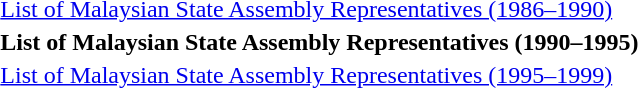<table id=toc style="float:right">
<tr>
<td><a href='#'>List of Malaysian State Assembly Representatives (1986–1990)</a></td>
</tr>
<tr>
<td><strong>List of Malaysian State Assembly Representatives (1990–1995)</strong></td>
</tr>
<tr>
<td><a href='#'>List of Malaysian State Assembly Representatives (1995–1999)</a></td>
</tr>
</table>
